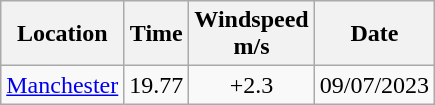<table class="wikitable" style= "text-align: center">
<tr>
<th>Location</th>
<th>Time</th>
<th>Windspeed<br>m/s</th>
<th>Date</th>
</tr>
<tr>
<td><a href='#'>Manchester</a></td>
<td>19.77</td>
<td>+2.3</td>
<td>09/07/2023</td>
</tr>
</table>
